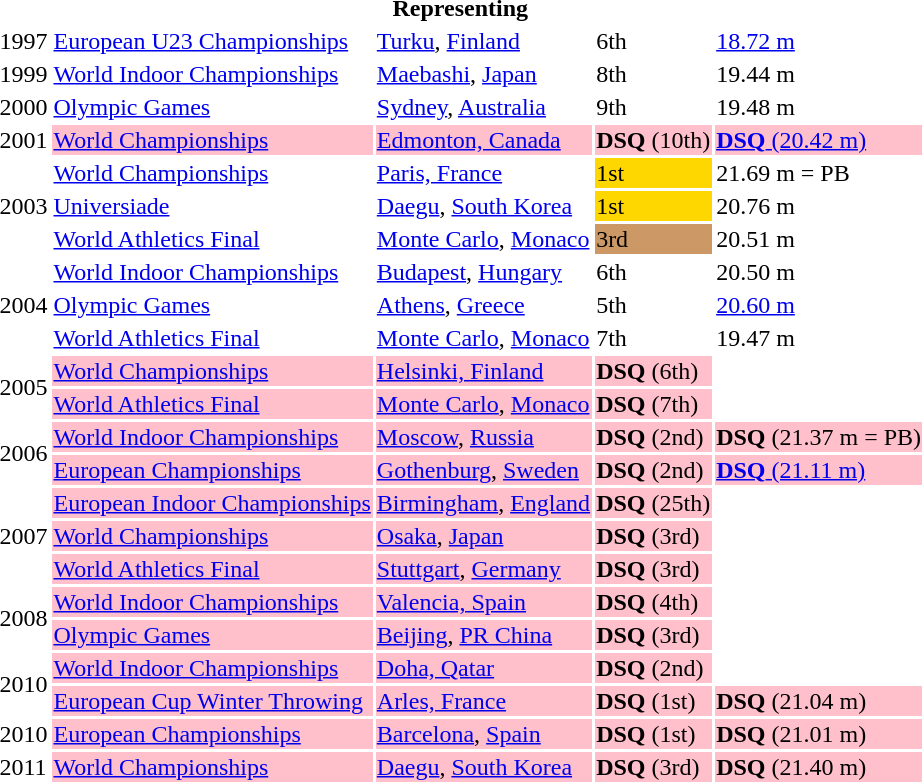<table>
<tr>
<th colspan="5">Representing </th>
</tr>
<tr>
<td>1997</td>
<td><a href='#'>European U23 Championships</a></td>
<td><a href='#'>Turku</a>, <a href='#'>Finland</a></td>
<td>6th</td>
<td><a href='#'>18.72 m</a></td>
</tr>
<tr>
<td>1999</td>
<td><a href='#'>World Indoor Championships</a></td>
<td><a href='#'>Maebashi</a>, <a href='#'>Japan</a></td>
<td>8th</td>
<td>19.44 m</td>
</tr>
<tr>
<td>2000</td>
<td><a href='#'>Olympic Games</a></td>
<td><a href='#'>Sydney</a>, <a href='#'>Australia</a></td>
<td>9th</td>
<td>19.48 m</td>
</tr>
<tr>
<td>2001</td>
<td bgcolor=pink><a href='#'>World Championships</a></td>
<td bgcolor=pink><a href='#'>Edmonton, Canada</a></td>
<td bgcolor=pink><strong>DSQ</strong> (10th)</td>
<td bgcolor=pink><a href='#'><strong>DSQ</strong> (20.42 m)</a></td>
</tr>
<tr>
<td rowspan=3>2003</td>
<td><a href='#'>World Championships</a></td>
<td><a href='#'>Paris, France</a></td>
<td bgcolor="gold">1st</td>
<td>21.69 m = PB</td>
</tr>
<tr>
<td><a href='#'>Universiade</a></td>
<td><a href='#'>Daegu</a>, <a href='#'>South Korea</a></td>
<td bgcolor="gold">1st</td>
<td>20.76 m</td>
</tr>
<tr>
<td><a href='#'>World Athletics Final</a></td>
<td><a href='#'>Monte Carlo</a>, <a href='#'>Monaco</a></td>
<td bgcolor="CC9966">3rd</td>
<td>20.51 m</td>
</tr>
<tr>
<td rowspan=3>2004</td>
<td><a href='#'>World Indoor Championships</a></td>
<td><a href='#'>Budapest</a>, <a href='#'>Hungary</a></td>
<td>6th</td>
<td>20.50 m</td>
</tr>
<tr>
<td><a href='#'>Olympic Games</a></td>
<td><a href='#'>Athens</a>, <a href='#'>Greece</a></td>
<td>5th</td>
<td><a href='#'>20.60 m</a></td>
</tr>
<tr>
<td><a href='#'>World Athletics Final</a></td>
<td><a href='#'>Monte Carlo</a>, <a href='#'>Monaco</a></td>
<td>7th</td>
<td>19.47 m</td>
</tr>
<tr>
<td rowspan=2>2005</td>
<td bgcolor=pink><a href='#'>World Championships</a></td>
<td bgcolor=pink><a href='#'>Helsinki, Finland</a></td>
<td bgcolor=pink><strong>DSQ</strong> (6th)</td>
<td></td>
</tr>
<tr>
<td bgcolor=pink><a href='#'>World Athletics Final</a></td>
<td bgcolor=pink><a href='#'>Monte Carlo</a>, <a href='#'>Monaco</a></td>
<td bgcolor=pink><strong>DSQ</strong> (7th)</td>
<td></td>
</tr>
<tr>
<td rowspan=2>2006</td>
<td bgcolor=pink><a href='#'>World Indoor Championships</a></td>
<td bgcolor=pink><a href='#'>Moscow</a>, <a href='#'>Russia</a></td>
<td bgcolor=pink><strong>DSQ</strong> (2nd)</td>
<td bgcolor=pink><strong>DSQ</strong> (21.37 m = PB)</td>
</tr>
<tr>
<td bgcolor=pink><a href='#'>European Championships</a></td>
<td bgcolor=pink><a href='#'>Gothenburg</a>, <a href='#'>Sweden</a></td>
<td bgcolor=pink><strong>DSQ</strong> (2nd)</td>
<td bgcolor=pink><a href='#'><strong>DSQ</strong> (21.11 m)</a></td>
</tr>
<tr>
<td rowspan=3>2007</td>
<td bgcolor=pink><a href='#'>European Indoor Championships</a></td>
<td bgcolor=pink><a href='#'>Birmingham</a>, <a href='#'>England</a></td>
<td bgcolor=pink><strong>DSQ</strong> (25th)</td>
<td></td>
</tr>
<tr>
<td bgcolor=pink><a href='#'>World Championships</a></td>
<td bgcolor=pink><a href='#'>Osaka</a>, <a href='#'>Japan</a></td>
<td bgcolor=pink><strong>DSQ</strong> (3rd)</td>
<td></td>
</tr>
<tr>
<td bgcolor=pink><a href='#'>World Athletics Final</a></td>
<td bgcolor=pink><a href='#'>Stuttgart</a>, <a href='#'>Germany</a></td>
<td bgcolor=pink><strong>DSQ</strong> (3rd)</td>
<td></td>
</tr>
<tr>
<td rowspan=2>2008</td>
<td bgcolor=pink><a href='#'>World Indoor Championships</a></td>
<td bgcolor=pink><a href='#'>Valencia, Spain</a></td>
<td bgcolor=pink><strong>DSQ</strong> (4th)</td>
<td></td>
</tr>
<tr>
<td bgcolor=pink><a href='#'>Olympic Games</a></td>
<td bgcolor=pink><a href='#'>Beijing</a>, <a href='#'>PR China</a></td>
<td bgcolor=pink><strong>DSQ</strong> (3rd)</td>
<td></td>
</tr>
<tr>
<td rowspan=2>2010</td>
<td bgcolor=pink><a href='#'>World Indoor Championships</a></td>
<td bgcolor=pink><a href='#'>Doha, Qatar</a></td>
<td bgcolor=pink><strong>DSQ</strong> (2nd)</td>
<td></td>
</tr>
<tr>
<td bgcolor=pink><a href='#'>European Cup Winter Throwing</a></td>
<td bgcolor=pink><a href='#'>Arles, France</a></td>
<td bgcolor=pink><strong>DSQ</strong> (1st)</td>
<td bgcolor=pink><strong>DSQ</strong> (21.04 m)</td>
</tr>
<tr>
<td>2010</td>
<td bgcolor=pink><a href='#'>European Championships</a></td>
<td bgcolor=pink><a href='#'>Barcelona</a>, <a href='#'>Spain</a></td>
<td bgcolor=pink><strong>DSQ</strong> (1st)</td>
<td bgcolor=pink><strong>DSQ</strong> (21.01 m)</td>
</tr>
<tr>
<td>2011</td>
<td bgcolor=pink><a href='#'>World Championships</a></td>
<td bgcolor=pink><a href='#'>Daegu</a>, <a href='#'>South Korea</a></td>
<td bgcolor=pink><strong>DSQ</strong> (3rd)</td>
<td bgcolor=pink><strong>DSQ</strong> (21.40 m)</td>
</tr>
</table>
